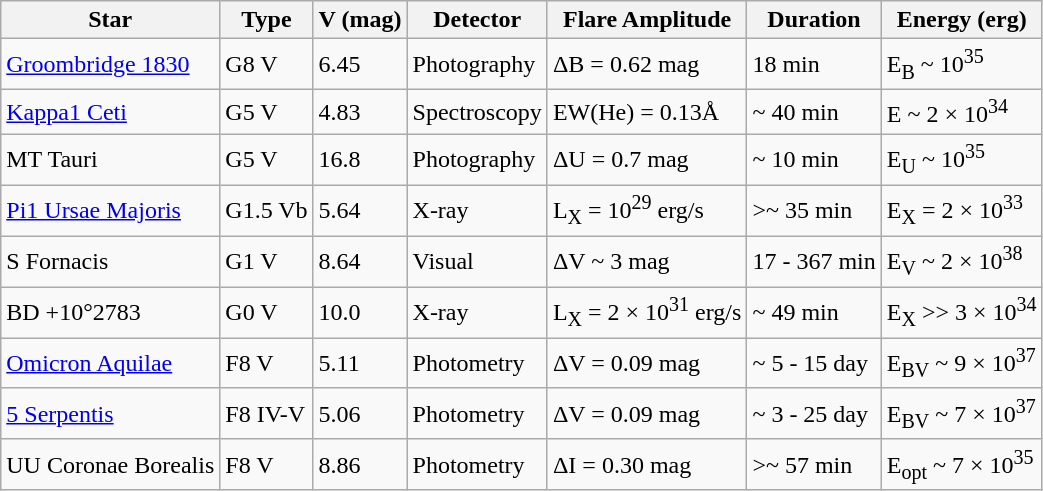<table class="wikitable">
<tr>
<th>Star</th>
<th>Type</th>
<th>V (mag)</th>
<th>Detector</th>
<th>Flare Amplitude</th>
<th>Duration</th>
<th>Energy (erg)</th>
</tr>
<tr>
<td><a href='#'>Groombridge 1830</a></td>
<td>G8 V</td>
<td>6.45</td>
<td>Photography</td>
<td>ΔB = 0.62 mag</td>
<td>18 min</td>
<td>E<sub>B</sub> ~ 10<sup>35</sup></td>
</tr>
<tr>
<td><a href='#'>Kappa1 Ceti</a></td>
<td>G5 V</td>
<td>4.83</td>
<td>Spectroscopy</td>
<td>EW(He) = 0.13Å</td>
<td>~ 40 min</td>
<td>E ~ 2 × 10<sup>34</sup></td>
</tr>
<tr>
<td>MT Tauri</td>
<td>G5 V</td>
<td>16.8</td>
<td>Photography</td>
<td>ΔU = 0.7 mag</td>
<td>~ 10 min</td>
<td>E<sub>U</sub> ~ 10<sup>35</sup></td>
</tr>
<tr>
<td><a href='#'>Pi1 Ursae Majoris</a></td>
<td>G1.5 Vb</td>
<td>5.64</td>
<td>X-ray</td>
<td>L<sub>X</sub> = 10<sup>29</sup> erg/s</td>
<td>>~ 35 min</td>
<td>E<sub>X</sub> = 2 × 10<sup>33</sup></td>
</tr>
<tr>
<td>S Fornacis</td>
<td>G1 V</td>
<td>8.64</td>
<td>Visual</td>
<td>ΔV ~ 3 mag</td>
<td>17 - 367 min</td>
<td>E<sub>V</sub> ~ 2 × 10<sup>38</sup></td>
</tr>
<tr>
<td>BD +10°2783</td>
<td>G0 V</td>
<td>10.0</td>
<td>X-ray</td>
<td>L<sub>X</sub> = 2 × 10<sup>31</sup> erg/s</td>
<td>~ 49 min</td>
<td>E<sub>X</sub> >> 3 × 10<sup>34</sup></td>
</tr>
<tr>
<td><a href='#'>Omicron Aquilae</a></td>
<td>F8 V</td>
<td>5.11</td>
<td>Photometry</td>
<td>ΔV = 0.09 mag</td>
<td>~ 5 - 15 day</td>
<td>E<sub>BV</sub> ~ 9 × 10<sup>37</sup></td>
</tr>
<tr>
<td><a href='#'>5 Serpentis</a></td>
<td>F8 IV-V</td>
<td>5.06</td>
<td>Photometry</td>
<td>ΔV = 0.09 mag</td>
<td>~ 3 - 25 day</td>
<td>E<sub>BV</sub> ~ 7 × 10<sup>37</sup></td>
</tr>
<tr>
<td>UU Coronae Borealis</td>
<td>F8 V</td>
<td>8.86</td>
<td>Photometry</td>
<td>ΔI = 0.30 mag</td>
<td>>~ 57 min</td>
<td>E<sub>opt</sub> ~ 7 × 10<sup>35</sup></td>
</tr>
</table>
